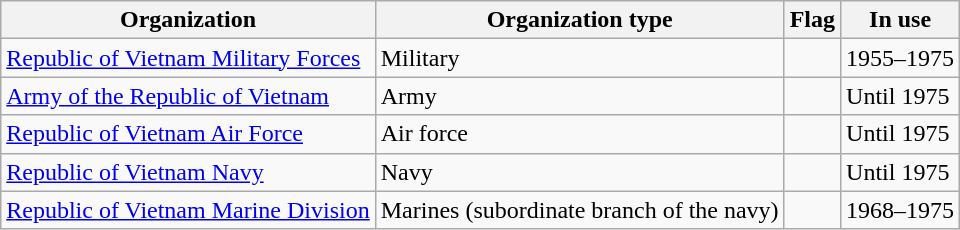<table class="wikitable">
<tr>
<th>Organization</th>
<th>Organization type</th>
<th>Flag</th>
<th>In use</th>
</tr>
<tr>
<td><a href='#'>Republic of Vietnam Military Forces</a></td>
<td>Military</td>
<td></td>
<td>1955–1975</td>
</tr>
<tr>
<td><a href='#'>Army of the Republic of Vietnam</a></td>
<td>Army</td>
<td></td>
<td>Until 1975</td>
</tr>
<tr>
<td><a href='#'>Republic of Vietnam Air Force</a></td>
<td>Air force</td>
<td></td>
<td>Until 1975</td>
</tr>
<tr>
<td><a href='#'>Republic of Vietnam Navy</a></td>
<td>Navy</td>
<td></td>
<td>Until 1975</td>
</tr>
<tr>
<td><a href='#'>Republic of Vietnam Marine Division</a></td>
<td>Marines (subordinate branch of the navy)</td>
<td></td>
<td>1968–1975</td>
</tr>
</table>
